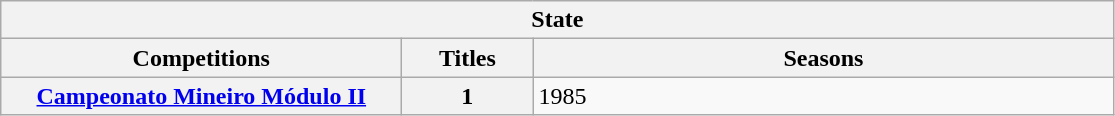<table class="wikitable">
<tr>
<th colspan="3">State</th>
</tr>
<tr>
<th style="width:260px">Competitions</th>
<th style="width:80px">Titles</th>
<th style="width:380px">Seasons</th>
</tr>
<tr>
<th style="text-align:center"><a href='#'>Campeonato Mineiro Módulo II</a></th>
<th style="text-align:center"><strong>1</strong></th>
<td align="left">1985</td>
</tr>
</table>
